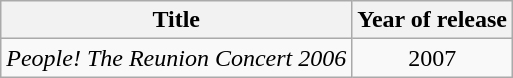<table class="wikitable">
<tr>
<th align="left">Title</th>
<th align="left">Year of release</th>
</tr>
<tr>
<td align="left"><em>People! The Reunion Concert 2006</em></td>
<td style="text-align:center;">2007</td>
</tr>
</table>
